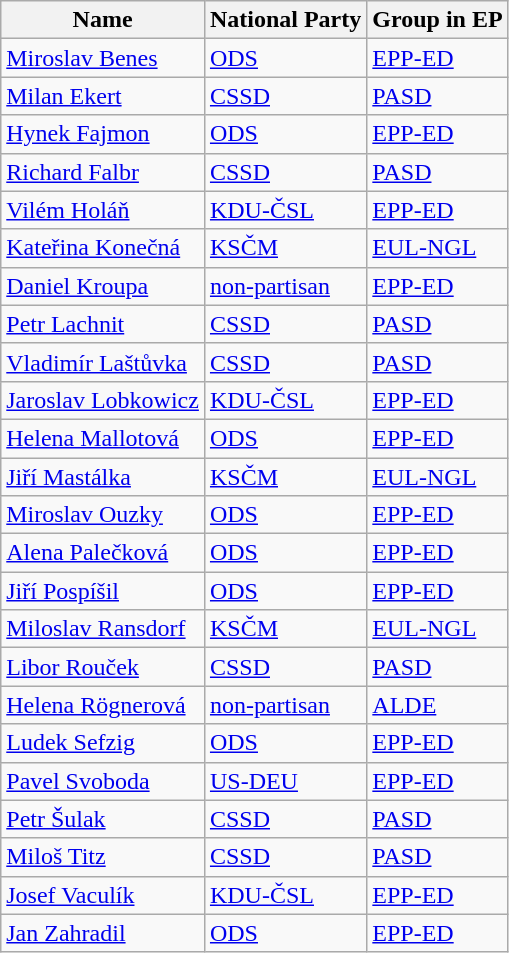<table class="wikitable">
<tr>
<th>Name</th>
<th>National Party</th>
<th>Group in EP</th>
</tr>
<tr>
<td><a href='#'>Miroslav Benes</a></td>
<td><a href='#'>ODS</a></td>
<td><a href='#'>EPP-ED</a></td>
</tr>
<tr>
<td><a href='#'>Milan Ekert</a></td>
<td><a href='#'>CSSD</a></td>
<td><a href='#'>PASD</a></td>
</tr>
<tr>
<td><a href='#'>Hynek Fajmon</a></td>
<td><a href='#'>ODS</a></td>
<td><a href='#'>EPP-ED</a></td>
</tr>
<tr>
<td><a href='#'>Richard Falbr</a></td>
<td><a href='#'>CSSD</a></td>
<td><a href='#'>PASD</a></td>
</tr>
<tr>
<td><a href='#'>Vilém Holáň</a></td>
<td><a href='#'>KDU-ČSL</a></td>
<td><a href='#'>EPP-ED</a></td>
</tr>
<tr>
<td><a href='#'>Kateřina Konečná</a></td>
<td><a href='#'>KSČM</a></td>
<td><a href='#'>EUL-NGL</a></td>
</tr>
<tr>
<td><a href='#'>Daniel Kroupa</a></td>
<td><a href='#'>non-partisan</a></td>
<td><a href='#'>EPP-ED</a></td>
</tr>
<tr>
<td><a href='#'>Petr Lachnit</a></td>
<td><a href='#'>CSSD</a></td>
<td><a href='#'>PASD</a></td>
</tr>
<tr>
<td><a href='#'>Vladimír Laštůvka</a></td>
<td><a href='#'>CSSD</a></td>
<td><a href='#'>PASD</a></td>
</tr>
<tr>
<td><a href='#'>Jaroslav Lobkowicz</a></td>
<td><a href='#'>KDU-ČSL</a></td>
<td><a href='#'>EPP-ED</a></td>
</tr>
<tr>
<td><a href='#'>Helena Mallotová</a></td>
<td><a href='#'>ODS</a></td>
<td><a href='#'>EPP-ED</a></td>
</tr>
<tr>
<td><a href='#'>Jiří Mastálka</a></td>
<td><a href='#'>KSČM</a></td>
<td><a href='#'>EUL-NGL</a></td>
</tr>
<tr>
<td><a href='#'>Miroslav Ouzky</a></td>
<td><a href='#'>ODS</a></td>
<td><a href='#'>EPP-ED</a></td>
</tr>
<tr>
<td><a href='#'>Alena Palečková</a></td>
<td><a href='#'>ODS</a></td>
<td><a href='#'>EPP-ED</a></td>
</tr>
<tr>
<td><a href='#'>Jiří Pospíšil</a></td>
<td><a href='#'>ODS</a></td>
<td><a href='#'>EPP-ED</a></td>
</tr>
<tr>
<td><a href='#'>Miloslav Ransdorf</a></td>
<td><a href='#'>KSČM</a></td>
<td><a href='#'>EUL-NGL</a></td>
</tr>
<tr>
<td><a href='#'>Libor Rouček</a></td>
<td><a href='#'>CSSD</a></td>
<td><a href='#'>PASD</a></td>
</tr>
<tr>
<td><a href='#'>Helena Rögnerová</a></td>
<td><a href='#'>non-partisan</a></td>
<td><a href='#'>ALDE</a></td>
</tr>
<tr>
<td><a href='#'>Ludek Sefzig</a></td>
<td><a href='#'>ODS</a></td>
<td><a href='#'>EPP-ED</a></td>
</tr>
<tr>
<td><a href='#'>Pavel Svoboda</a></td>
<td><a href='#'>US-DEU</a></td>
<td><a href='#'>EPP-ED</a></td>
</tr>
<tr>
<td><a href='#'>Petr Šulak</a></td>
<td><a href='#'>CSSD</a></td>
<td><a href='#'>PASD</a></td>
</tr>
<tr>
<td><a href='#'>Miloš Titz</a></td>
<td><a href='#'>CSSD</a></td>
<td><a href='#'>PASD</a></td>
</tr>
<tr>
<td><a href='#'>Josef Vaculík</a></td>
<td><a href='#'>KDU-ČSL</a></td>
<td><a href='#'>EPP-ED</a></td>
</tr>
<tr>
<td><a href='#'>Jan Zahradil</a></td>
<td><a href='#'>ODS</a></td>
<td><a href='#'>EPP-ED</a></td>
</tr>
</table>
